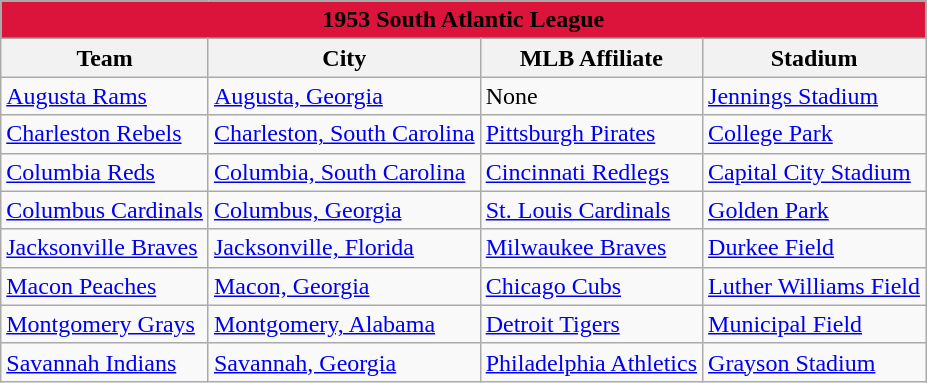<table class="wikitable" style="width:auto">
<tr>
<td bgcolor="#DC143C" align="center" colspan="7"><strong><span>1953 South Atlantic League</span></strong></td>
</tr>
<tr>
<th>Team</th>
<th>City</th>
<th>MLB Affiliate</th>
<th>Stadium</th>
</tr>
<tr>
<td><a href='#'>Augusta Rams</a></td>
<td><a href='#'>Augusta, Georgia</a></td>
<td>None</td>
<td><a href='#'>Jennings Stadium</a></td>
</tr>
<tr>
<td><a href='#'>Charleston Rebels</a></td>
<td><a href='#'>Charleston, South Carolina</a></td>
<td><a href='#'>Pittsburgh Pirates</a></td>
<td><a href='#'>College Park</a></td>
</tr>
<tr>
<td><a href='#'>Columbia Reds</a></td>
<td><a href='#'>Columbia, South Carolina</a></td>
<td><a href='#'>Cincinnati Redlegs</a></td>
<td><a href='#'>Capital City Stadium</a></td>
</tr>
<tr>
<td><a href='#'>Columbus Cardinals</a></td>
<td><a href='#'>Columbus, Georgia</a></td>
<td><a href='#'>St. Louis Cardinals</a></td>
<td><a href='#'>Golden Park</a></td>
</tr>
<tr>
<td><a href='#'>Jacksonville Braves</a></td>
<td><a href='#'>Jacksonville, Florida</a></td>
<td><a href='#'>Milwaukee Braves</a></td>
<td><a href='#'>Durkee Field</a></td>
</tr>
<tr>
<td><a href='#'>Macon Peaches</a></td>
<td><a href='#'>Macon, Georgia</a></td>
<td><a href='#'>Chicago Cubs</a></td>
<td><a href='#'>Luther Williams Field</a></td>
</tr>
<tr>
<td><a href='#'>Montgomery Grays</a></td>
<td><a href='#'>Montgomery, Alabama</a></td>
<td><a href='#'>Detroit Tigers</a></td>
<td><a href='#'>Municipal Field</a></td>
</tr>
<tr>
<td><a href='#'>Savannah Indians</a></td>
<td><a href='#'>Savannah, Georgia</a></td>
<td><a href='#'>Philadelphia Athletics</a></td>
<td><a href='#'>Grayson Stadium</a></td>
</tr>
</table>
